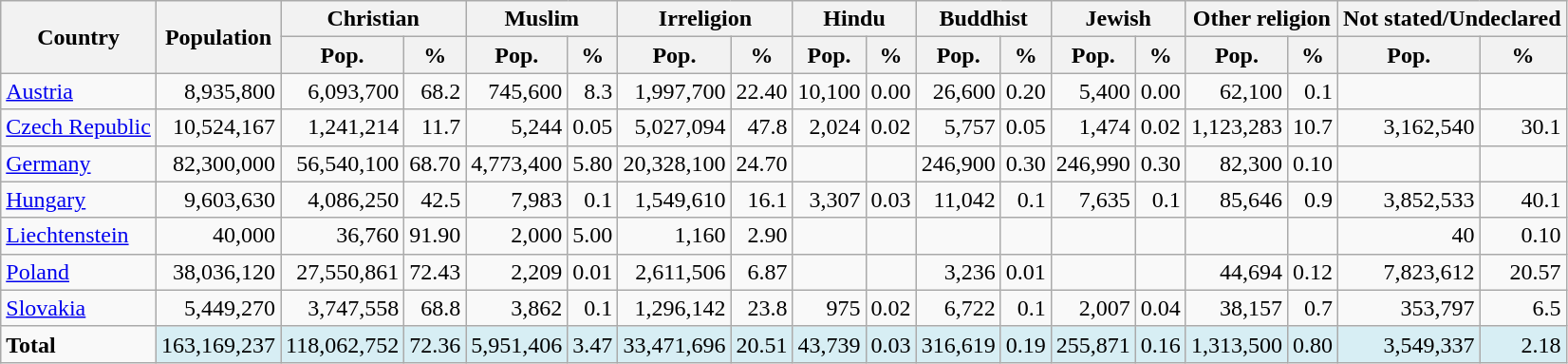<table class="wikitable sortable">
<tr>
<th rowspan="2">Country</th>
<th rowspan="2" data-sort-type="number">Population</th>
<th colspan="2" data-sort-type="number">Christian</th>
<th colspan="2" data-sort-type="number">Muslim</th>
<th colspan="2" data-sort-type="number">Irreligion</th>
<th colspan="2" data-sort-type="number">Hindu</th>
<th colspan="2" data-sort-type="number">Buddhist</th>
<th colspan="2" data-sort-type="number">Jewish</th>
<th colspan="2" data-sort-type="number">Other religion</th>
<th colspan="2" data-sort-type="number">Not stated/Undeclared</th>
</tr>
<tr>
<th>Pop.</th>
<th>%</th>
<th>Pop.</th>
<th>%</th>
<th>Pop.</th>
<th>%</th>
<th>Pop.</th>
<th>%</th>
<th>Pop.</th>
<th>%</th>
<th>Pop.</th>
<th>%</th>
<th>Pop.</th>
<th>%</th>
<th>Pop.</th>
<th>%</th>
</tr>
<tr style="text-align:right">
<td style="text-align:left"> <a href='#'>Austria</a></td>
<td>8,935,800</td>
<td>6,093,700</td>
<td>68.2</td>
<td>745,600</td>
<td>8.3</td>
<td>1,997,700</td>
<td>22.40</td>
<td>10,100</td>
<td>0.00</td>
<td>26,600</td>
<td>0.20</td>
<td>5,400</td>
<td>0.00</td>
<td>62,100</td>
<td>0.1</td>
<td></td>
<td></td>
</tr>
<tr style="text-align:right">
<td style="text-align:left"> <a href='#'>Czech Republic</a></td>
<td>10,524,167</td>
<td>1,241,214</td>
<td>11.7</td>
<td>5,244</td>
<td>0.05</td>
<td>5,027,094</td>
<td>47.8</td>
<td>2,024</td>
<td>0.02</td>
<td>5,757</td>
<td>0.05</td>
<td>1,474</td>
<td>0.02</td>
<td>1,123,283</td>
<td>10.7</td>
<td>3,162,540</td>
<td>30.1</td>
</tr>
<tr style="text-align:right">
<td style="text-align:left"> <a href='#'>Germany</a></td>
<td>82,300,000</td>
<td>56,540,100</td>
<td>68.70</td>
<td>4,773,400</td>
<td>5.80</td>
<td>20,328,100</td>
<td>24.70</td>
<td></td>
<td></td>
<td>246,900</td>
<td>0.30</td>
<td>246,990</td>
<td>0.30</td>
<td>82,300</td>
<td>0.10</td>
<td></td>
<td></td>
</tr>
<tr style="text-align:right">
<td style="text-align:left"> <a href='#'>Hungary</a></td>
<td>9,603,630</td>
<td>4,086,250</td>
<td>42.5</td>
<td>7,983</td>
<td>0.1</td>
<td>1,549,610</td>
<td>16.1</td>
<td>3,307</td>
<td>0.03</td>
<td>11,042</td>
<td>0.1</td>
<td>7,635</td>
<td>0.1</td>
<td>85,646</td>
<td>0.9</td>
<td>3,852,533</td>
<td>40.1</td>
</tr>
<tr style="text-align:right">
<td style="text-align:left"> <a href='#'>Liechtenstein</a></td>
<td>40,000</td>
<td>36,760</td>
<td>91.90</td>
<td>2,000</td>
<td>5.00</td>
<td>1,160</td>
<td>2.90</td>
<td></td>
<td></td>
<td></td>
<td></td>
<td></td>
<td></td>
<td></td>
<td></td>
<td>40</td>
<td>0.10</td>
</tr>
<tr style="text-align:right">
<td style="text-align:left"> <a href='#'>Poland</a></td>
<td>38,036,120</td>
<td>27,550,861</td>
<td>72.43</td>
<td>2,209</td>
<td>0.01</td>
<td>2,611,506</td>
<td>6.87</td>
<td></td>
<td></td>
<td>3,236</td>
<td>0.01</td>
<td></td>
<td></td>
<td>44,694</td>
<td>0.12</td>
<td>7,823,612</td>
<td>20.57</td>
</tr>
<tr style="text-align:right">
<td style="text-align:left"> <a href='#'>Slovakia</a></td>
<td>5,449,270</td>
<td>3,747,558</td>
<td>68.8</td>
<td>3,862</td>
<td>0.1</td>
<td>1,296,142</td>
<td>23.8</td>
<td>975</td>
<td>0.02</td>
<td>6,722</td>
<td>0.1</td>
<td>2,007</td>
<td>0.04</td>
<td>38,157</td>
<td>0.7</td>
<td>353,797</td>
<td>6.5</td>
</tr>
<tr style="text-align:right">
<td style="text-align:left" class="unsortable" style="background:#D7EEF4"><strong>Total</strong></td>
<td class="unsortable" style="background:#D7EEF4">163,169,237</td>
<td class="unsortable" style="background:#D7EEF4">118,062,752</td>
<td class="unsortable" style="background:#D7EEF4">72.36</td>
<td class="unsortable" style="background:#D7EEF4">5,951,406</td>
<td class="unsortable" style="background:#D7EEF4">3.47</td>
<td class="unsortable" style="background:#D7EEF4">33,471,696</td>
<td class="unsortable" style="background:#D7EEF4">20.51</td>
<td class="unsortable" style="background:#D7EEF4">43,739</td>
<td class="unsortable" style="background:#D7EEF4">0.03</td>
<td class="unsortable" style="background:#D7EEF4">316,619</td>
<td class="unsortable" style="background:#D7EEF4">0.19</td>
<td class="unsortable" style="background:#D7EEF4">255,871</td>
<td class="unsortable" style="background:#D7EEF4">0.16</td>
<td class="unsortable" style="background:#D7EEF4">1,313,500</td>
<td class="unsortable" style="background:#D7EEF4">0.80</td>
<td class="unsortable" style="background:#D7EEF4">3,549,337</td>
<td class="unsortable" style="background:#D7EEF4">2.18</td>
</tr>
</table>
